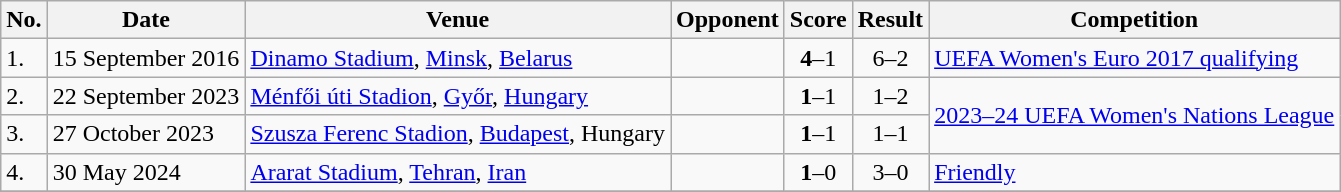<table class="wikitable">
<tr>
<th>No.</th>
<th>Date</th>
<th>Venue</th>
<th>Opponent</th>
<th>Score</th>
<th>Result</th>
<th>Competition</th>
</tr>
<tr>
<td>1.</td>
<td>15 September 2016</td>
<td><a href='#'>Dinamo Stadium</a>, <a href='#'>Minsk</a>, <a href='#'>Belarus</a></td>
<td></td>
<td align=center><strong>4</strong>–1</td>
<td align=center>6–2</td>
<td><a href='#'>UEFA Women's Euro 2017 qualifying</a></td>
</tr>
<tr>
<td>2.</td>
<td>22 September 2023</td>
<td><a href='#'>Ménfői úti Stadion</a>, <a href='#'>Győr</a>, <a href='#'>Hungary</a></td>
<td></td>
<td align=center><strong>1</strong>–1</td>
<td align=center>1–2</td>
<td rowspan=2><a href='#'>2023–24 UEFA Women's Nations League</a></td>
</tr>
<tr>
<td>3.</td>
<td>27 October 2023</td>
<td><a href='#'>Szusza Ferenc Stadion</a>, <a href='#'>Budapest</a>, Hungary</td>
<td></td>
<td align=center><strong>1</strong>–1</td>
<td align=center>1–1</td>
</tr>
<tr>
<td>4.</td>
<td>30 May 2024</td>
<td><a href='#'>Ararat Stadium</a>, <a href='#'>Tehran</a>, <a href='#'>Iran</a></td>
<td></td>
<td align=center><strong>1</strong>–0</td>
<td align=center>3–0</td>
<td><a href='#'>Friendly</a></td>
</tr>
<tr>
</tr>
</table>
